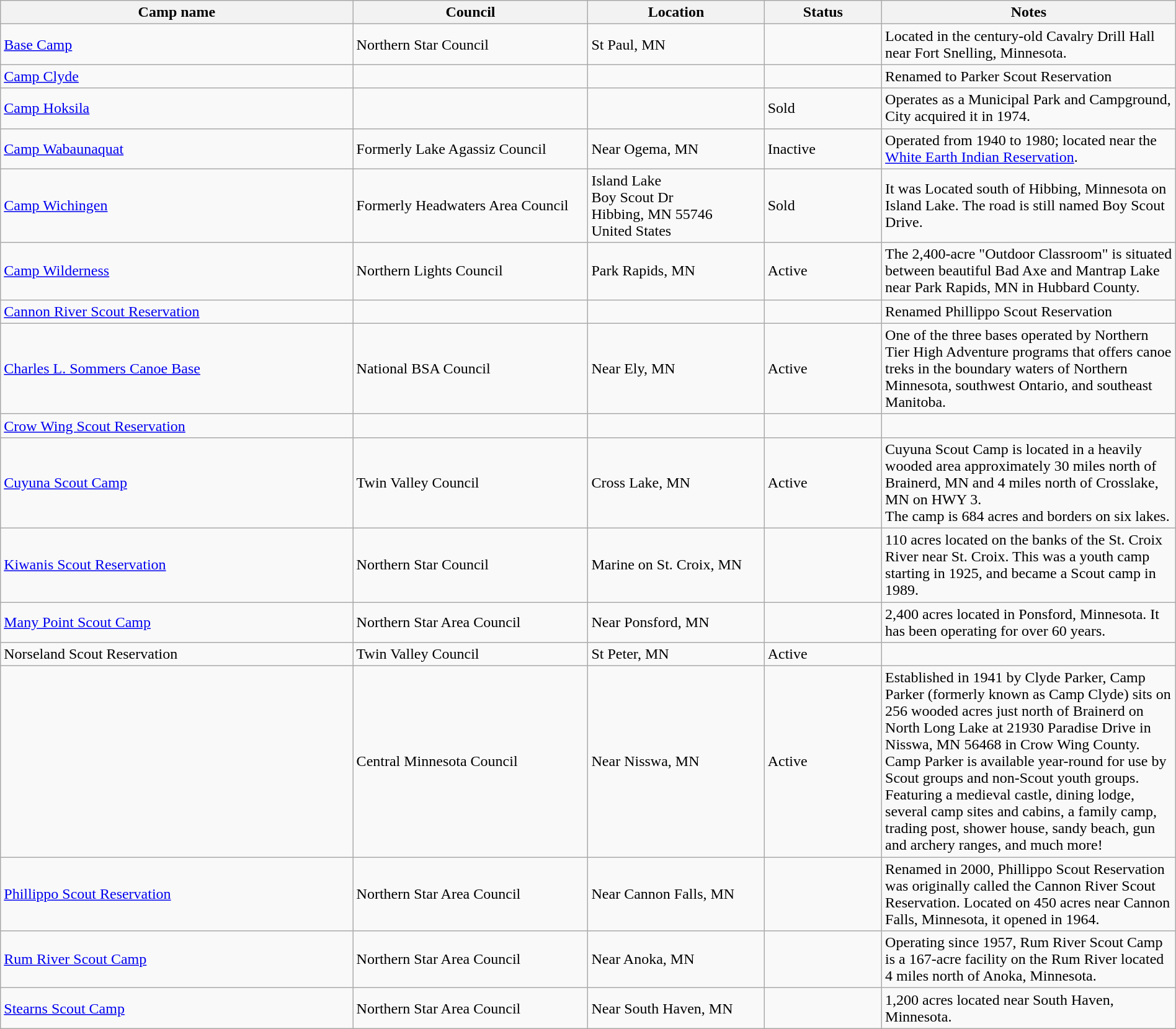<table class="wikitable sortable" border="1" width="100%">
<tr>
<th scope="col" width="30%">Camp name</th>
<th scope="col" width="20%">Council</th>
<th scope="col" width="15%">Location</th>
<th scope="col" width="10%">Status</th>
<th scope="col" width="25%"  class="unsortable">Notes</th>
</tr>
<tr>
<td><a href='#'>Base Camp</a></td>
<td>Northern Star Council</td>
<td>St Paul, MN</td>
<td></td>
<td>Located in the century-old Cavalry Drill Hall near Fort Snelling, Minnesota.</td>
</tr>
<tr>
<td><a href='#'>Camp Clyde</a></td>
<td></td>
<td></td>
<td></td>
<td>Renamed to Parker Scout Reservation</td>
</tr>
<tr>
<td><a href='#'>Camp Hoksila</a></td>
<td></td>
<td></td>
<td>Sold</td>
<td>Operates as a Municipal Park and Campground, City acquired it in 1974.</td>
</tr>
<tr>
<td><a href='#'>Camp Wabaunaquat</a></td>
<td>Formerly Lake Agassiz Council</td>
<td>Near Ogema, MN</td>
<td>Inactive</td>
<td>Operated from 1940 to 1980; located near the <a href='#'>White Earth Indian Reservation</a>.</td>
</tr>
<tr>
<td><a href='#'>Camp Wichingen</a></td>
<td>Formerly Headwaters Area Council</td>
<td>Island Lake<br>Boy Scout Dr<br>Hibbing, MN  55746<br>United States</td>
<td>Sold</td>
<td>It was Located south of Hibbing, Minnesota on Island Lake. The road is still named Boy Scout Drive.</td>
</tr>
<tr>
<td><a href='#'>Camp Wilderness</a></td>
<td>Northern Lights Council</td>
<td>Park Rapids, MN</td>
<td>Active</td>
<td>The 2,400-acre "Outdoor Classroom" is situated between beautiful Bad Axe and Mantrap Lake near Park Rapids, MN in Hubbard County.</td>
</tr>
<tr>
<td><a href='#'>Cannon River Scout Reservation</a></td>
<td></td>
<td></td>
<td></td>
<td>Renamed Phillippo Scout Reservation</td>
</tr>
<tr>
<td><a href='#'>Charles L. Sommers Canoe Base</a></td>
<td>National BSA Council</td>
<td>Near Ely, MN</td>
<td>Active</td>
<td>One of the three bases operated by Northern Tier High Adventure programs that offers canoe treks in the boundary waters of Northern Minnesota, southwest Ontario, and southeast Manitoba.</td>
</tr>
<tr>
<td><a href='#'>Crow Wing Scout Reservation</a></td>
<td></td>
<td></td>
<td></td>
<td></td>
</tr>
<tr>
<td><a href='#'>Cuyuna Scout Camp</a></td>
<td>Twin Valley Council</td>
<td>Cross Lake, MN</td>
<td>Active</td>
<td>Cuyuna Scout Camp is located in a heavily wooded area approximately 30 miles north of Brainerd, MN and 4 miles north of Crosslake, MN on HWY 3.<br>The camp is 684 acres and borders on six lakes.</td>
</tr>
<tr>
<td><a href='#'>Kiwanis Scout Reservation</a></td>
<td>Northern Star Council</td>
<td>Marine on St. Croix, MN</td>
<td></td>
<td>110 acres located on the banks of the St. Croix River near St. Croix. This was a youth camp starting in 1925, and became a Scout camp in 1989.</td>
</tr>
<tr>
<td><a href='#'>Many Point Scout Camp</a></td>
<td>Northern Star Area Council</td>
<td>Near Ponsford, MN</td>
<td></td>
<td>2,400 acres located in Ponsford, Minnesota. It has been operating for over 60 years.</td>
</tr>
<tr>
<td>Norseland Scout Reservation</td>
<td>Twin Valley Council</td>
<td>St Peter, MN</td>
<td>Active</td>
<td></td>
</tr>
<tr>
<td></td>
<td>Central Minnesota Council</td>
<td>Near Nisswa, MN</td>
<td>Active</td>
<td>Established in 1941 by Clyde Parker, Camp Parker (formerly known as Camp Clyde) sits on 256 wooded acres just north of Brainerd on North Long Lake at 21930 Paradise Drive in Nisswa, MN 56468 in Crow Wing County. Camp Parker is available year-round for use by Scout groups and non-Scout youth groups. Featuring a medieval castle, dining lodge, several camp sites and cabins, a family camp, trading post, shower house, sandy beach, gun and archery ranges, and much more!</td>
</tr>
<tr>
<td><a href='#'>Phillippo Scout Reservation</a></td>
<td>Northern Star Area Council</td>
<td>Near Cannon Falls, MN</td>
<td></td>
<td>Renamed in 2000, Phillippo Scout Reservation was originally called the Cannon River Scout Reservation.  Located on 450 acres near Cannon Falls, Minnesota, it opened in 1964.</td>
</tr>
<tr>
<td><a href='#'>Rum River Scout Camp</a></td>
<td>Northern Star Area Council</td>
<td>Near Anoka, MN</td>
<td></td>
<td>Operating since 1957, Rum River Scout Camp is a 167-acre facility on the Rum River located 4 miles north of Anoka, Minnesota.</td>
</tr>
<tr>
<td><a href='#'>Stearns Scout Camp</a></td>
<td>Northern Star Area Council</td>
<td>Near South Haven, MN</td>
<td></td>
<td>1,200 acres located near South Haven, Minnesota.</td>
</tr>
</table>
